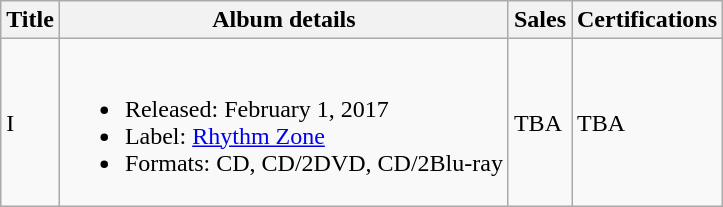<table class="wikitable">
<tr>
<th>Title</th>
<th>Album details</th>
<th>Sales</th>
<th>Certifications</th>
</tr>
<tr>
<td>I</td>
<td><br><ul><li>Released: February 1, 2017</li><li>Label: <a href='#'>Rhythm Zone</a></li><li>Formats: CD, CD/2DVD, CD/2Blu-ray</li></ul></td>
<td>TBA</td>
<td>TBA</td>
</tr>
</table>
